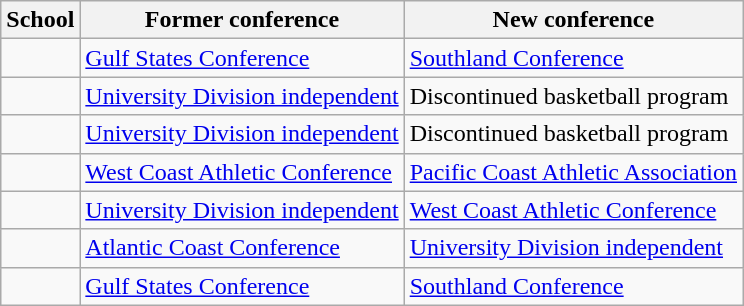<table class="wikitable sortable">
<tr>
<th>School</th>
<th>Former conference</th>
<th>New conference</th>
</tr>
<tr>
<td></td>
<td><a href='#'>Gulf States Conference</a></td>
<td><a href='#'>Southland Conference</a></td>
</tr>
<tr>
<td></td>
<td><a href='#'>University Division independent</a></td>
<td>Discontinued basketball program</td>
</tr>
<tr>
<td></td>
<td><a href='#'>University Division independent</a></td>
<td>Discontinued basketball program</td>
</tr>
<tr>
<td></td>
<td><a href='#'>West Coast Athletic Conference</a></td>
<td><a href='#'>Pacific Coast Athletic Association</a></td>
</tr>
<tr>
<td></td>
<td><a href='#'>University Division independent</a></td>
<td><a href='#'>West Coast Athletic Conference</a></td>
</tr>
<tr>
<td></td>
<td><a href='#'>Atlantic Coast Conference</a></td>
<td><a href='#'>University Division independent</a></td>
</tr>
<tr>
<td></td>
<td><a href='#'>Gulf States Conference</a></td>
<td><a href='#'>Southland Conference</a></td>
</tr>
</table>
